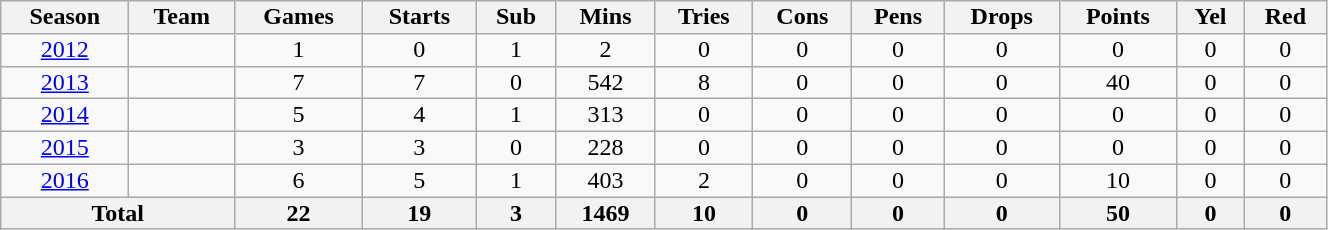<table class="wikitable" style="text-align:center; line-height:90%; font-size:100%; width:70%;">
<tr>
<th>Season</th>
<th>Team</th>
<th>Games</th>
<th>Starts</th>
<th>Sub</th>
<th>Mins</th>
<th>Tries</th>
<th>Cons</th>
<th>Pens</th>
<th>Drops</th>
<th>Points</th>
<th>Yel</th>
<th>Red</th>
</tr>
<tr>
<td><a href='#'>2012</a></td>
<td></td>
<td>1</td>
<td>0</td>
<td>1</td>
<td>2</td>
<td>0</td>
<td>0</td>
<td>0</td>
<td>0</td>
<td>0</td>
<td>0</td>
<td>0</td>
</tr>
<tr>
<td><a href='#'>2013</a></td>
<td></td>
<td>7</td>
<td>7</td>
<td>0</td>
<td>542</td>
<td>8</td>
<td>0</td>
<td>0</td>
<td>0</td>
<td>40</td>
<td>0</td>
<td>0</td>
</tr>
<tr>
<td><a href='#'>2014</a></td>
<td></td>
<td>5</td>
<td>4</td>
<td>1</td>
<td>313</td>
<td>0</td>
<td>0</td>
<td>0</td>
<td>0</td>
<td>0</td>
<td>0</td>
<td>0</td>
</tr>
<tr>
<td><a href='#'>2015</a></td>
<td></td>
<td>3</td>
<td>3</td>
<td>0</td>
<td>228</td>
<td>0</td>
<td>0</td>
<td>0</td>
<td>0</td>
<td>0</td>
<td>0</td>
<td>0</td>
</tr>
<tr>
<td><a href='#'>2016</a></td>
<td></td>
<td>6</td>
<td>5</td>
<td>1</td>
<td>403</td>
<td>2</td>
<td>0</td>
<td>0</td>
<td>0</td>
<td>10</td>
<td>0</td>
<td>0</td>
</tr>
<tr>
<th colspan="2">Total</th>
<th>22</th>
<th>19</th>
<th>3</th>
<th>1469</th>
<th>10</th>
<th>0</th>
<th>0</th>
<th>0</th>
<th>50</th>
<th>0</th>
<th>0</th>
</tr>
</table>
